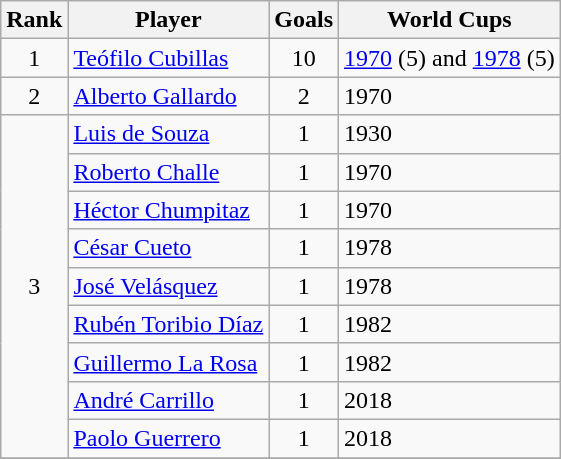<table class="wikitable" style="text-align: left;">
<tr>
<th>Rank</th>
<th>Player</th>
<th>Goals</th>
<th>World Cups</th>
</tr>
<tr>
<td align=center>1</td>
<td><a href='#'>Teófilo Cubillas</a></td>
<td align=center>10</td>
<td><a href='#'>1970</a> (5) and <a href='#'>1978</a> (5)</td>
</tr>
<tr>
<td align=center>2</td>
<td><a href='#'>Alberto Gallardo</a></td>
<td align=center>2</td>
<td>1970</td>
</tr>
<tr>
<td rowspan=9 align=center>3</td>
<td><a href='#'>Luis de Souza</a></td>
<td align=center>1</td>
<td>1930</td>
</tr>
<tr>
<td><a href='#'>Roberto Challe</a></td>
<td align=center>1</td>
<td>1970</td>
</tr>
<tr>
<td><a href='#'>Héctor Chumpitaz</a></td>
<td align=center>1</td>
<td>1970</td>
</tr>
<tr>
<td><a href='#'>César Cueto</a></td>
<td align=center>1</td>
<td>1978</td>
</tr>
<tr>
<td><a href='#'>José Velásquez</a></td>
<td align=center>1</td>
<td>1978</td>
</tr>
<tr>
<td><a href='#'>Rubén Toribio Díaz</a></td>
<td align=center>1</td>
<td>1982</td>
</tr>
<tr>
<td><a href='#'>Guillermo La Rosa</a></td>
<td align=center>1</td>
<td>1982</td>
</tr>
<tr>
<td><a href='#'>André Carrillo</a></td>
<td align=center>1</td>
<td>2018</td>
</tr>
<tr>
<td><a href='#'>Paolo Guerrero</a></td>
<td align=center>1</td>
<td>2018</td>
</tr>
<tr>
</tr>
</table>
